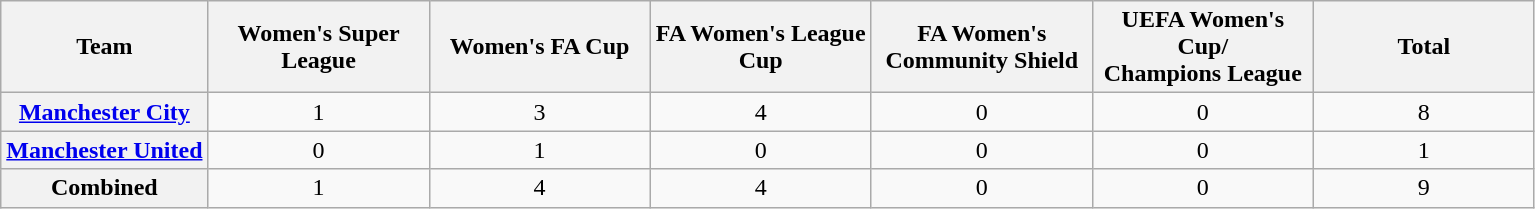<table class="wikitable" style="text-align:center">
<tr>
<th>Team</th>
<th width=140>Women's Super League</th>
<th width=140>Women's FA Cup</th>
<th width=140>FA Women's League Cup</th>
<th width=140>FA Women's Community Shield</th>
<th width=140>UEFA Women's Cup/<br>Champions League</th>
<th width=140>Total</th>
</tr>
<tr>
<th><a href='#'>Manchester City</a></th>
<td>1</td>
<td>3</td>
<td>4</td>
<td>0</td>
<td>0</td>
<td>8</td>
</tr>
<tr>
<th><a href='#'>Manchester United</a></th>
<td>0</td>
<td>1</td>
<td>0</td>
<td>0</td>
<td>0</td>
<td>1</td>
</tr>
<tr>
<th>Combined</th>
<td>1</td>
<td>4</td>
<td>4</td>
<td>0</td>
<td>0</td>
<td>9</td>
</tr>
</table>
